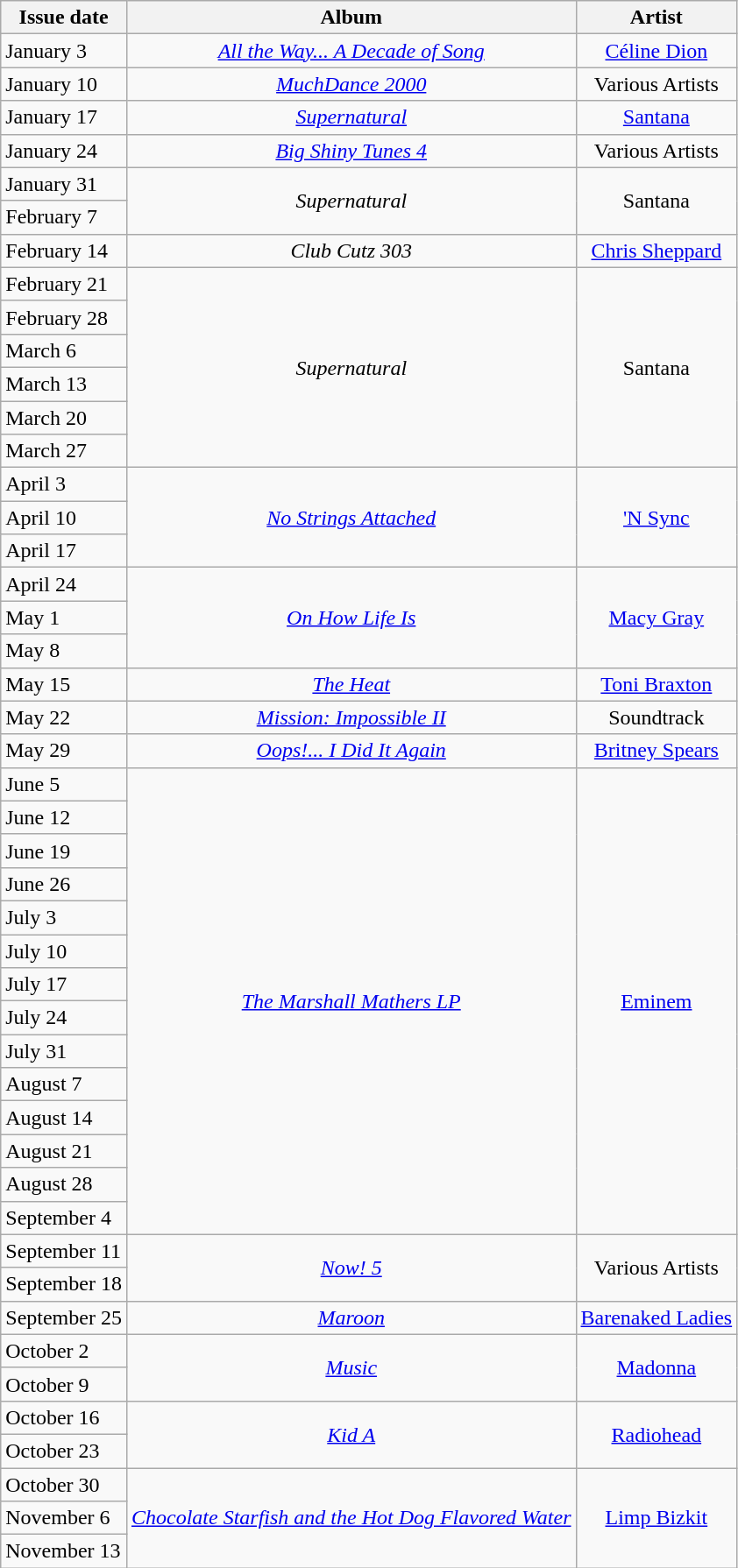<table class="wikitable sortable">
<tr>
<th><strong>Issue date</strong></th>
<th><strong>Album</strong></th>
<th><strong>Artist</strong></th>
</tr>
<tr>
<td>January 3</td>
<td align="center"><a href='#'><em>All the Way... A Decade of Song</em></a></td>
<td align="center"><a href='#'>Céline Dion</a></td>
</tr>
<tr>
<td>January 10</td>
<td align="center"><em><a href='#'>MuchDance 2000</a></em></td>
<td align="center">Various Artists</td>
</tr>
<tr>
<td>January 17</td>
<td align="center"><em><a href='#'>Supernatural</a></em></td>
<td align="center"><a href='#'>Santana</a></td>
</tr>
<tr>
<td>January 24</td>
<td align="center"><em><a href='#'>Big Shiny Tunes 4</a></em></td>
<td align="center">Various Artists</td>
</tr>
<tr>
<td>January 31</td>
<td rowspan="2" align="center"><em>Supernatural</em></td>
<td rowspan="2" align="center">Santana</td>
</tr>
<tr>
<td>February 7</td>
</tr>
<tr>
<td>February 14</td>
<td align="center"><em>Club Cutz 303</em></td>
<td align="center"><a href='#'>Chris Sheppard</a></td>
</tr>
<tr>
<td>February 21</td>
<td rowspan="6" align="center"><em>Supernatural</em></td>
<td rowspan="6" align="center">Santana</td>
</tr>
<tr>
<td>February 28</td>
</tr>
<tr>
<td>March 6</td>
</tr>
<tr>
<td>March 13</td>
</tr>
<tr>
<td>March 20</td>
</tr>
<tr>
<td>March 27</td>
</tr>
<tr>
<td>April 3</td>
<td rowspan="3" align="center"><em><a href='#'>No Strings Attached</a></em></td>
<td rowspan="3" align="center"><a href='#'>'N Sync</a></td>
</tr>
<tr>
<td>April 10</td>
</tr>
<tr>
<td>April 17</td>
</tr>
<tr>
<td>April 24</td>
<td rowspan="3" align="center"><em><a href='#'>On How Life Is</a></em></td>
<td rowspan="3" align="center"><a href='#'>Macy Gray</a></td>
</tr>
<tr>
<td>May 1</td>
</tr>
<tr>
<td>May 8</td>
</tr>
<tr>
<td>May 15</td>
<td align="center"><em><a href='#'>The Heat</a></em></td>
<td align="center"><a href='#'>Toni Braxton</a></td>
</tr>
<tr>
<td>May 22</td>
<td align="center"><em><a href='#'>Mission: Impossible II</a></em></td>
<td align="center">Soundtrack</td>
</tr>
<tr>
<td>May 29</td>
<td align="center"><em><a href='#'>Oops!... I Did It Again</a></em></td>
<td align="center"><a href='#'>Britney Spears</a></td>
</tr>
<tr>
<td>June 5</td>
<td rowspan="14" align="center"><em><a href='#'>The Marshall Mathers LP</a></em></td>
<td rowspan="14" align="center"><a href='#'>Eminem</a></td>
</tr>
<tr>
<td>June 12</td>
</tr>
<tr>
<td>June 19</td>
</tr>
<tr>
<td>June 26</td>
</tr>
<tr>
<td>July 3</td>
</tr>
<tr>
<td>July 10</td>
</tr>
<tr>
<td>July 17</td>
</tr>
<tr>
<td>July 24</td>
</tr>
<tr>
<td>July 31</td>
</tr>
<tr>
<td>August 7</td>
</tr>
<tr>
<td>August 14</td>
</tr>
<tr>
<td>August 21</td>
</tr>
<tr>
<td>August 28</td>
</tr>
<tr>
<td>September 4</td>
</tr>
<tr>
<td>September 11</td>
<td rowspan="2" align="center"><em><a href='#'>Now! 5</a></em></td>
<td rowspan="2" align="center">Various Artists</td>
</tr>
<tr>
<td>September 18</td>
</tr>
<tr>
<td>September 25</td>
<td align="center"><em><a href='#'>Maroon</a></em></td>
<td align="center"><a href='#'>Barenaked Ladies</a></td>
</tr>
<tr>
<td>October 2</td>
<td rowspan="2" align="center"><em><a href='#'>Music</a></em></td>
<td rowspan="2" align="center"><a href='#'>Madonna</a></td>
</tr>
<tr>
<td>October 9</td>
</tr>
<tr>
<td>October 16</td>
<td rowspan="2" align="center"><em><a href='#'>Kid A</a></em></td>
<td rowspan="2" align="center"><a href='#'>Radiohead</a></td>
</tr>
<tr>
<td>October 23</td>
</tr>
<tr>
<td>October 30</td>
<td rowspan="3" align="center"><em><a href='#'>Chocolate Starfish and the Hot Dog Flavored Water</a></em></td>
<td rowspan="3" align="center"><a href='#'>Limp Bizkit</a></td>
</tr>
<tr>
<td>November 6</td>
</tr>
<tr>
<td>November 13</td>
</tr>
</table>
